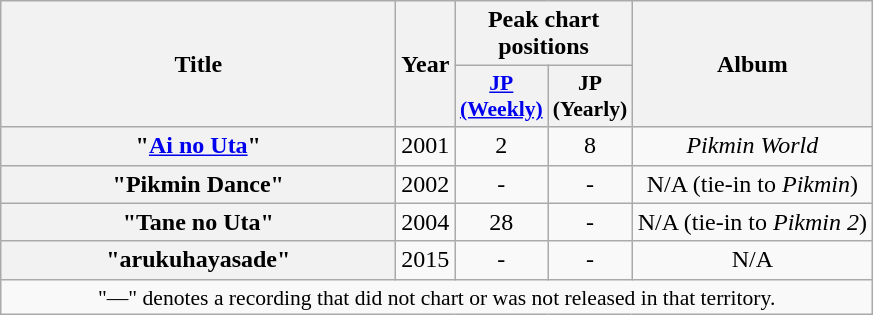<table class="wikitable plainrowheaders" style="text-align:center;">
<tr>
<th scope="col" rowspan="2" style="width:16em;">Title</th>
<th scope="col" rowspan="2">Year</th>
<th scope="col" colspan="2">Peak chart positions</th>
<th scope="col" rowspan="2">Album</th>
</tr>
<tr>
<th scope="col" style="width:3em;font-size:90%;"><a href='#'>JP (Weekly)</a></th>
<th scope="col" style="width:3em;font-size:90%;">JP (Yearly)</th>
</tr>
<tr>
<th scope="row">"<a href='#'>Ai no Uta</a>"</th>
<td rowspan="1">2001</td>
<td>2</td>
<td>8</td>
<td rowspan="1"><em>Pikmin World</em></td>
</tr>
<tr>
<th scope="row">"Pikmin Dance"</th>
<td rowspan="1">2002</td>
<td>-</td>
<td>-</td>
<td rowspan="1">N/A (tie-in to <em>Pikmin</em>)</td>
</tr>
<tr>
<th scope="row">"Tane no Uta"</th>
<td rowspan="1">2004</td>
<td>28</td>
<td>-</td>
<td rowspan="1">N/A (tie-in to <em>Pikmin 2</em>)</td>
</tr>
<tr>
<th scope="row">"arukuhayasade"</th>
<td rowspan="1">2015</td>
<td>-</td>
<td>-</td>
<td>N/A</td>
</tr>
<tr>
<td colspan="14" style="font-size:90%">"—" denotes a recording that did not chart or was not released in that territory.</td>
</tr>
</table>
